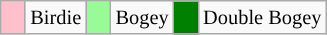<table class="wikitable" span=50 style="font-size:85%;">
<tr>
<td style="background: Pink;" width=10></td>
<td>Birdie</td>
<td style="background: PaleGreen;" width=10></td>
<td>Bogey</td>
<td style="background: Green;" width=10></td>
<td>Double Bogey</td>
</tr>
</table>
